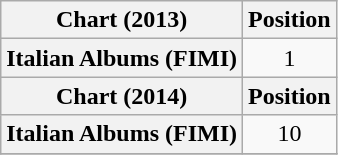<table class="wikitable sortable plainrowheaders" style="text-align:center;">
<tr>
<th>Chart (2013)</th>
<th>Position</th>
</tr>
<tr>
<th scope="row">Italian Albums (FIMI)</th>
<td>1</td>
</tr>
<tr>
<th>Chart (2014)</th>
<th>Position</th>
</tr>
<tr>
<th scope="row">Italian Albums (FIMI)</th>
<td>10</td>
</tr>
<tr>
</tr>
</table>
